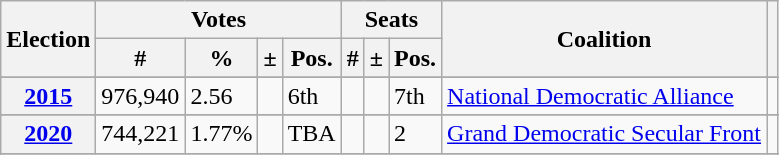<table class="wikitable sortable">
<tr>
<th rowspan="2">Election</th>
<th colspan="4">Votes</th>
<th colspan="3">Seats</th>
<th rowspan="2">Coalition</th>
<th rowspan="2"></th>
</tr>
<tr>
<th>#</th>
<th>%</th>
<th>±</th>
<th>Pos.</th>
<th>#</th>
<th>±</th>
<th>Pos.</th>
</tr>
<tr>
</tr>
<tr>
</tr>
<tr>
<th><a href='#'>2015</a></th>
<td>976,940</td>
<td>2.56</td>
<td></td>
<td>6th</td>
<td></td>
<td></td>
<td>7th</td>
<td><a href='#'>National Democratic Alliance</a></td>
<td></td>
</tr>
<tr>
</tr>
<tr>
</tr>
<tr>
<th><a href='#'>2020</a></th>
<td>744,221</td>
<td>1.77%</td>
<td></td>
<td>TBA</td>
<td></td>
<td></td>
<td>2</td>
<td><a href='#'>Grand Democratic Secular Front</a></td>
<td></td>
</tr>
<tr>
</tr>
<tr>
</tr>
<tr>
</tr>
</table>
